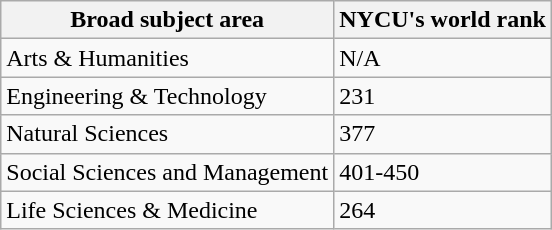<table class="wikitable sortable">
<tr>
<th>Broad subject area</th>
<th>NYCU's world rank</th>
</tr>
<tr>
<td>Arts & Humanities</td>
<td>N/A</td>
</tr>
<tr>
<td>Engineering & Technology</td>
<td>231</td>
</tr>
<tr>
<td>Natural Sciences</td>
<td>377</td>
</tr>
<tr>
<td>Social Sciences and Management</td>
<td>401-450</td>
</tr>
<tr>
<td>Life Sciences & Medicine</td>
<td>264</td>
</tr>
</table>
